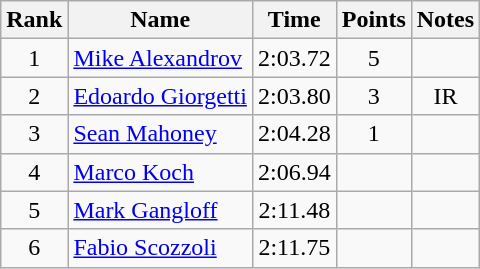<table class="wikitable" style="text-align:center">
<tr>
<th>Rank</th>
<th>Name</th>
<th>Time</th>
<th>Points</th>
<th>Notes</th>
</tr>
<tr>
<td>1</td>
<td align="left"> <a href='#'>Mike Alexandrov</a></td>
<td>2:03.72</td>
<td>5</td>
<td></td>
</tr>
<tr>
<td>2</td>
<td align="left"> <a href='#'>Edoardo Giorgetti</a></td>
<td>2:03.80</td>
<td>3</td>
<td>IR</td>
</tr>
<tr>
<td>3</td>
<td align="left"> <a href='#'>Sean Mahoney</a></td>
<td>2:04.28</td>
<td>1</td>
<td></td>
</tr>
<tr>
<td>4</td>
<td align="left"> <a href='#'>Marco Koch</a></td>
<td>2:06.94</td>
<td></td>
<td></td>
</tr>
<tr>
<td>5</td>
<td align="left"> <a href='#'>Mark Gangloff</a></td>
<td>2:11.48</td>
<td></td>
<td></td>
</tr>
<tr>
<td>6</td>
<td align="left"> <a href='#'>Fabio Scozzoli</a></td>
<td>2:11.75</td>
<td></td>
<td></td>
</tr>
</table>
